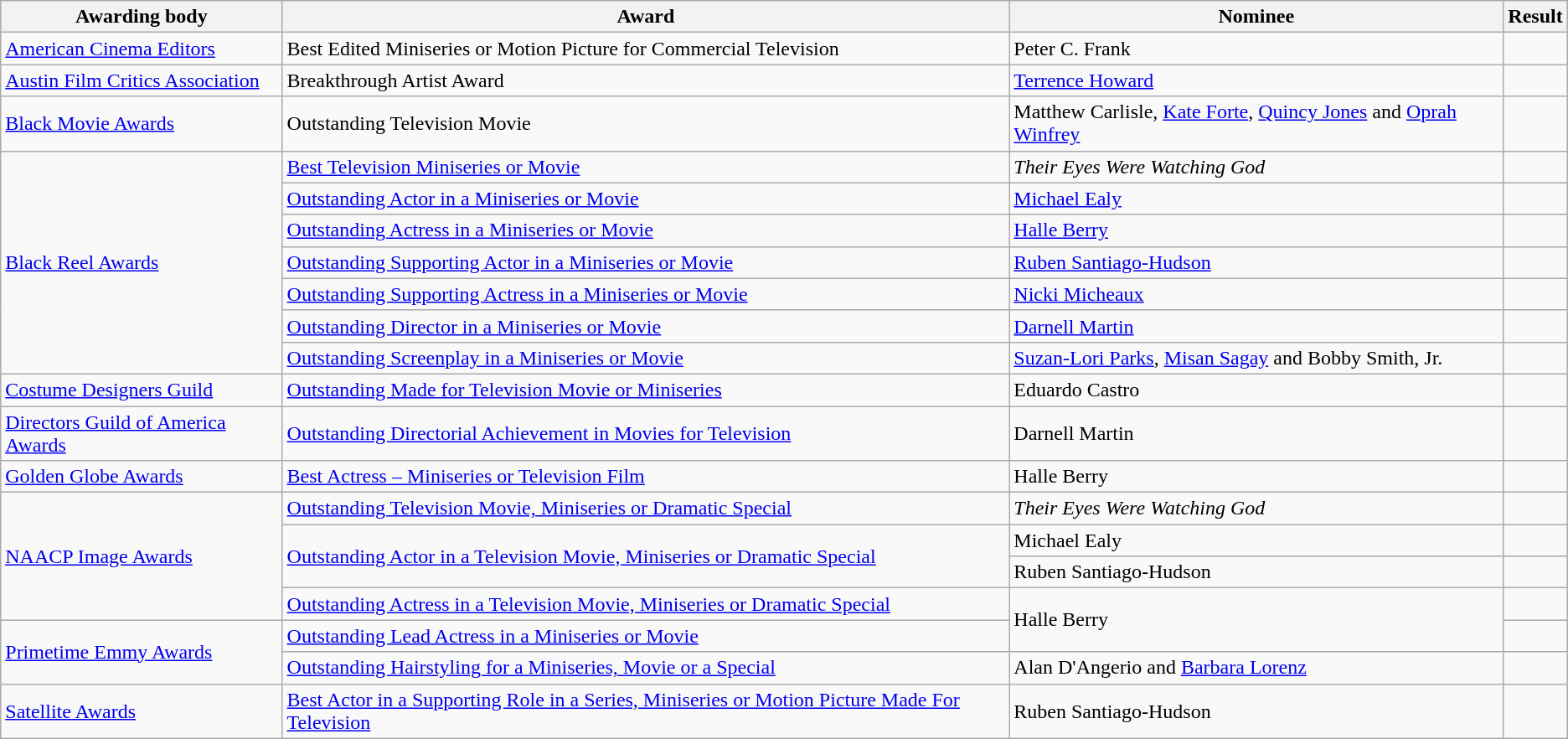<table class="wikitable">
<tr>
<th>Awarding body</th>
<th>Award</th>
<th>Nominee</th>
<th>Result</th>
</tr>
<tr>
<td><a href='#'>American Cinema Editors</a></td>
<td>Best Edited Miniseries or Motion Picture for Commercial Television</td>
<td>Peter C. Frank</td>
<td></td>
</tr>
<tr>
<td><a href='#'>Austin Film Critics Association</a></td>
<td>Breakthrough Artist Award</td>
<td><a href='#'>Terrence Howard</a></td>
<td></td>
</tr>
<tr>
<td><a href='#'>Black Movie Awards</a></td>
<td>Outstanding Television Movie</td>
<td>Matthew Carlisle, <a href='#'>Kate Forte</a>, <a href='#'>Quincy Jones</a> and <a href='#'>Oprah Winfrey</a></td>
<td></td>
</tr>
<tr>
<td rowspan="7"><a href='#'>Black Reel Awards</a></td>
<td><a href='#'>Best Television Miniseries or Movie</a></td>
<td><em>Their Eyes Were Watching God</em></td>
<td></td>
</tr>
<tr>
<td><a href='#'>Outstanding Actor in a Miniseries or Movie</a></td>
<td><a href='#'>Michael Ealy</a></td>
<td></td>
</tr>
<tr>
<td><a href='#'>Outstanding Actress in a Miniseries or Movie</a></td>
<td><a href='#'>Halle Berry</a></td>
<td></td>
</tr>
<tr>
<td><a href='#'>Outstanding Supporting Actor in a Miniseries or Movie</a></td>
<td><a href='#'>Ruben Santiago-Hudson</a></td>
<td></td>
</tr>
<tr>
<td><a href='#'>Outstanding Supporting Actress in a Miniseries or Movie</a></td>
<td><a href='#'>Nicki Micheaux</a></td>
<td></td>
</tr>
<tr>
<td><a href='#'>Outstanding Director in a Miniseries or Movie</a></td>
<td><a href='#'>Darnell Martin</a></td>
<td></td>
</tr>
<tr>
<td><a href='#'>Outstanding Screenplay in a Miniseries or Movie</a></td>
<td><a href='#'>Suzan-Lori Parks</a>, <a href='#'>Misan Sagay</a> and Bobby Smith, Jr.</td>
<td></td>
</tr>
<tr>
<td><a href='#'>Costume Designers Guild</a></td>
<td><a href='#'>Outstanding Made for Television Movie or Miniseries</a></td>
<td>Eduardo Castro</td>
<td></td>
</tr>
<tr>
<td><a href='#'>Directors Guild of America Awards</a></td>
<td><a href='#'>Outstanding Directorial Achievement in Movies for Television</a></td>
<td>Darnell Martin</td>
<td></td>
</tr>
<tr>
<td><a href='#'>Golden Globe Awards</a></td>
<td><a href='#'>Best Actress – Miniseries or Television Film</a></td>
<td>Halle Berry</td>
<td></td>
</tr>
<tr>
<td rowspan="4"><a href='#'>NAACP Image Awards</a></td>
<td><a href='#'>Outstanding Television Movie, Miniseries or Dramatic Special</a></td>
<td><em>Their Eyes Were Watching God</em></td>
<td></td>
</tr>
<tr>
<td rowspan="2"><a href='#'>Outstanding Actor in a Television Movie, Miniseries or Dramatic Special</a></td>
<td>Michael Ealy</td>
<td></td>
</tr>
<tr>
<td>Ruben Santiago-Hudson</td>
<td></td>
</tr>
<tr>
<td><a href='#'>Outstanding Actress in a Television Movie, Miniseries or Dramatic Special</a></td>
<td rowspan="2">Halle Berry</td>
<td></td>
</tr>
<tr>
<td rowspan="2"><a href='#'>Primetime Emmy Awards</a></td>
<td><a href='#'>Outstanding Lead Actress in a Miniseries or Movie</a></td>
<td></td>
</tr>
<tr>
<td><a href='#'>Outstanding Hairstyling for a Miniseries, Movie or a Special</a></td>
<td>Alan D'Angerio and <a href='#'>Barbara Lorenz</a></td>
<td></td>
</tr>
<tr>
<td><a href='#'>Satellite Awards</a></td>
<td><a href='#'>Best Actor in a Supporting Role in a Series, Miniseries or Motion Picture Made For Television</a></td>
<td>Ruben Santiago-Hudson</td>
<td></td>
</tr>
</table>
